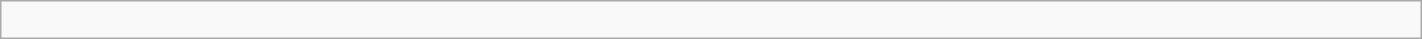<table class="wikitable" width=75%>
<tr>
<td><br></td>
</tr>
</table>
